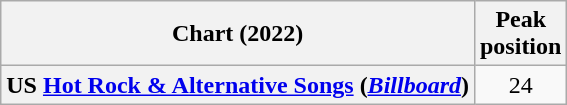<table class="wikitable plainrowheaders" style="text-align:center">
<tr>
<th scope="col">Chart (2022)</th>
<th scope="col">Peak <br> position</th>
</tr>
<tr>
<th scope="row">US <a href='#'>Hot Rock & Alternative Songs</a> (<em><a href='#'>Billboard</a></em>)</th>
<td>24</td>
</tr>
</table>
